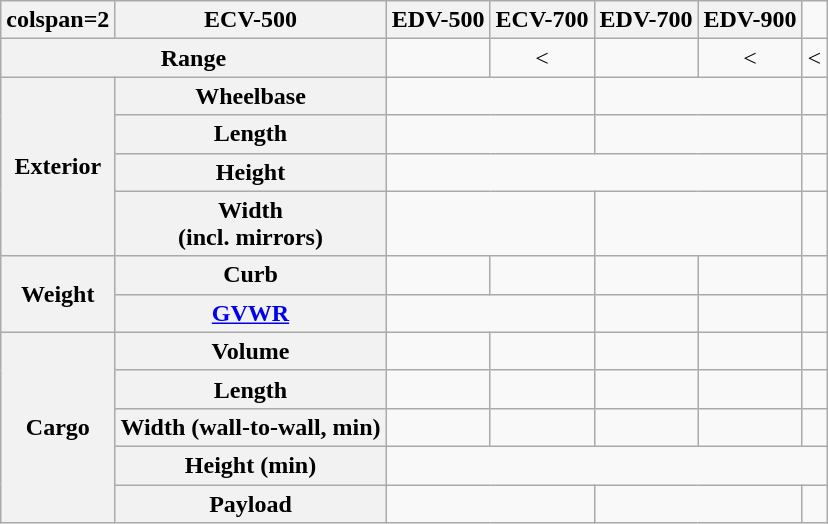<table class="wikitable" style="font-size:100%;text-align:center;">
<tr>
<th>colspan=2 </th>
<th>ECV-500</th>
<th>EDV-500</th>
<th>ECV-700</th>
<th>EDV-700</th>
<th>EDV-900</th>
</tr>
<tr>
<th colspan=2>Range</th>
<td></td>
<td><</td>
<td></td>
<td><</td>
<td><</td>
</tr>
<tr>
<th rowspan=4>Exterior</th>
<th>Wheelbase</th>
<td colspan=2></td>
<td colspan=2></td>
<td></td>
</tr>
<tr>
<th>Length</th>
<td colspan=2></td>
<td colspan=2></td>
<td></td>
</tr>
<tr>
<th>Height</th>
<td colspan=4></td>
<td></td>
</tr>
<tr>
<th>Width<br>(incl. mirrors)</th>
<td colspan=2></td>
<td colspan=2></td>
<td></td>
</tr>
<tr>
<th rowspan=2>Weight</th>
<th>Curb</th>
<td></td>
<td></td>
<td></td>
<td></td>
<td></td>
</tr>
<tr>
<th><a href='#'>GVWR</a></th>
<td colspan=2></td>
<td></td>
<td></td>
<td></td>
</tr>
<tr>
<th rowspan=5>Cargo</th>
<th>Volume</th>
<td></td>
<td></td>
<td></td>
<td></td>
<td></td>
</tr>
<tr>
<th>Length</th>
<td></td>
<td></td>
<td></td>
<td></td>
<td></td>
</tr>
<tr>
<th>Width (wall-to-wall, min)</th>
<td></td>
<td></td>
<td></td>
<td></td>
<td></td>
</tr>
<tr>
<th>Height (min)</th>
<td colspan=5></td>
</tr>
<tr>
<th>Payload</th>
<td colspan=2></td>
<td colspan=2></td>
<td></td>
</tr>
</table>
